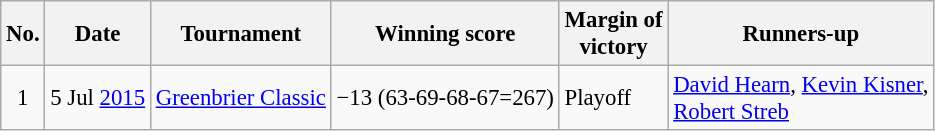<table class="wikitable" style="font-size:95%;">
<tr>
<th>No.</th>
<th>Date</th>
<th>Tournament</th>
<th>Winning score</th>
<th>Margin of<br>victory</th>
<th>Runners-up</th>
</tr>
<tr>
<td align=center>1</td>
<td align=right>5 Jul <a href='#'>2015</a></td>
<td><a href='#'>Greenbrier Classic</a></td>
<td>−13 (63-69-68-67=267)</td>
<td>Playoff</td>
<td> <a href='#'>David Hearn</a>,  <a href='#'>Kevin Kisner</a>,<br> <a href='#'>Robert Streb</a></td>
</tr>
</table>
